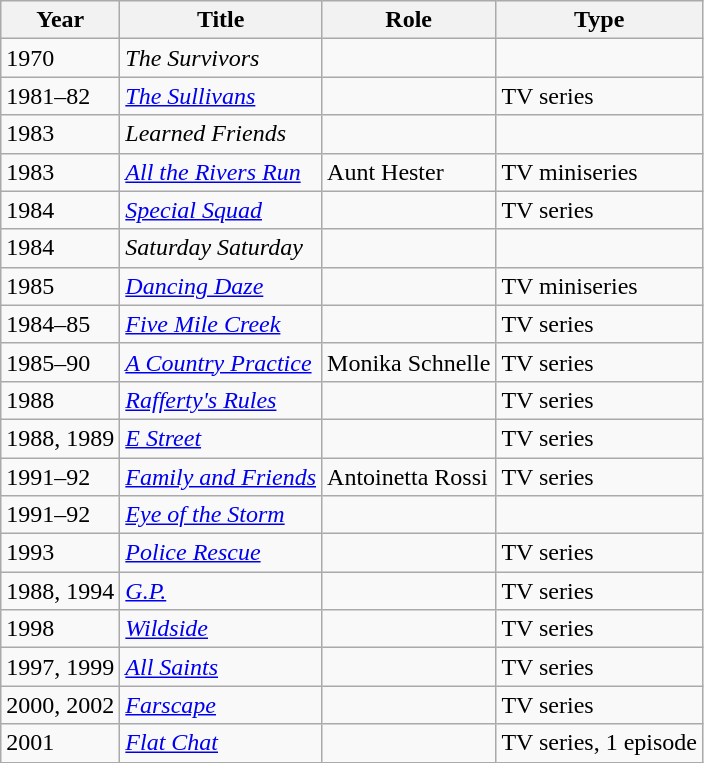<table class="wikitable">
<tr>
<th>Year</th>
<th>Title</th>
<th>Role</th>
<th>Type</th>
</tr>
<tr>
<td>1970</td>
<td><em>The Survivors</em></td>
<td></td>
<td></td>
</tr>
<tr>
<td>1981–82</td>
<td><em><a href='#'>The Sullivans</a></em></td>
<td></td>
<td>TV series</td>
</tr>
<tr>
<td>1983</td>
<td><em>Learned Friends</em></td>
<td></td>
<td></td>
</tr>
<tr>
<td>1983</td>
<td><em><a href='#'>All the Rivers Run</a></em></td>
<td>Aunt Hester</td>
<td>TV miniseries</td>
</tr>
<tr>
<td>1984</td>
<td><em><a href='#'>Special Squad</a></em></td>
<td></td>
<td>TV series</td>
</tr>
<tr>
<td>1984</td>
<td><em>Saturday Saturday</em></td>
<td></td>
<td></td>
</tr>
<tr>
<td>1985</td>
<td><em><a href='#'>Dancing Daze</a></em></td>
<td></td>
<td>TV miniseries</td>
</tr>
<tr>
<td>1984–85</td>
<td><em><a href='#'>Five Mile Creek</a></em></td>
<td></td>
<td>TV series</td>
</tr>
<tr>
<td>1985–90</td>
<td><em><a href='#'>A Country Practice</a></em></td>
<td>Monika Schnelle</td>
<td>TV series</td>
</tr>
<tr>
<td>1988</td>
<td><em><a href='#'>Rafferty's Rules</a></em></td>
<td></td>
<td>TV series</td>
</tr>
<tr>
<td>1988, 1989</td>
<td><em><a href='#'>E Street</a></em></td>
<td></td>
<td>TV series</td>
</tr>
<tr>
<td>1991–92</td>
<td><em><a href='#'>Family and Friends</a></em></td>
<td>Antoinetta Rossi</td>
<td>TV series</td>
</tr>
<tr>
<td>1991–92</td>
<td><em><a href='#'>Eye of the Storm</a></em></td>
<td></td>
<td></td>
</tr>
<tr>
<td>1993</td>
<td><em><a href='#'>Police Rescue</a></em></td>
<td></td>
<td>TV series</td>
</tr>
<tr>
<td>1988, 1994</td>
<td><em><a href='#'>G.P.</a></em></td>
<td></td>
<td>TV series</td>
</tr>
<tr>
<td>1998</td>
<td><em><a href='#'>Wildside</a></em></td>
<td></td>
<td>TV series</td>
</tr>
<tr>
<td>1997, 1999</td>
<td><em><a href='#'>All Saints</a></em></td>
<td></td>
<td>TV series</td>
</tr>
<tr>
<td>2000, 2002</td>
<td><em><a href='#'>Farscape</a></em></td>
<td></td>
<td>TV series</td>
</tr>
<tr>
<td>2001</td>
<td><em><a href='#'>Flat Chat</a></em></td>
<td></td>
<td>TV series, 1 episode</td>
</tr>
</table>
